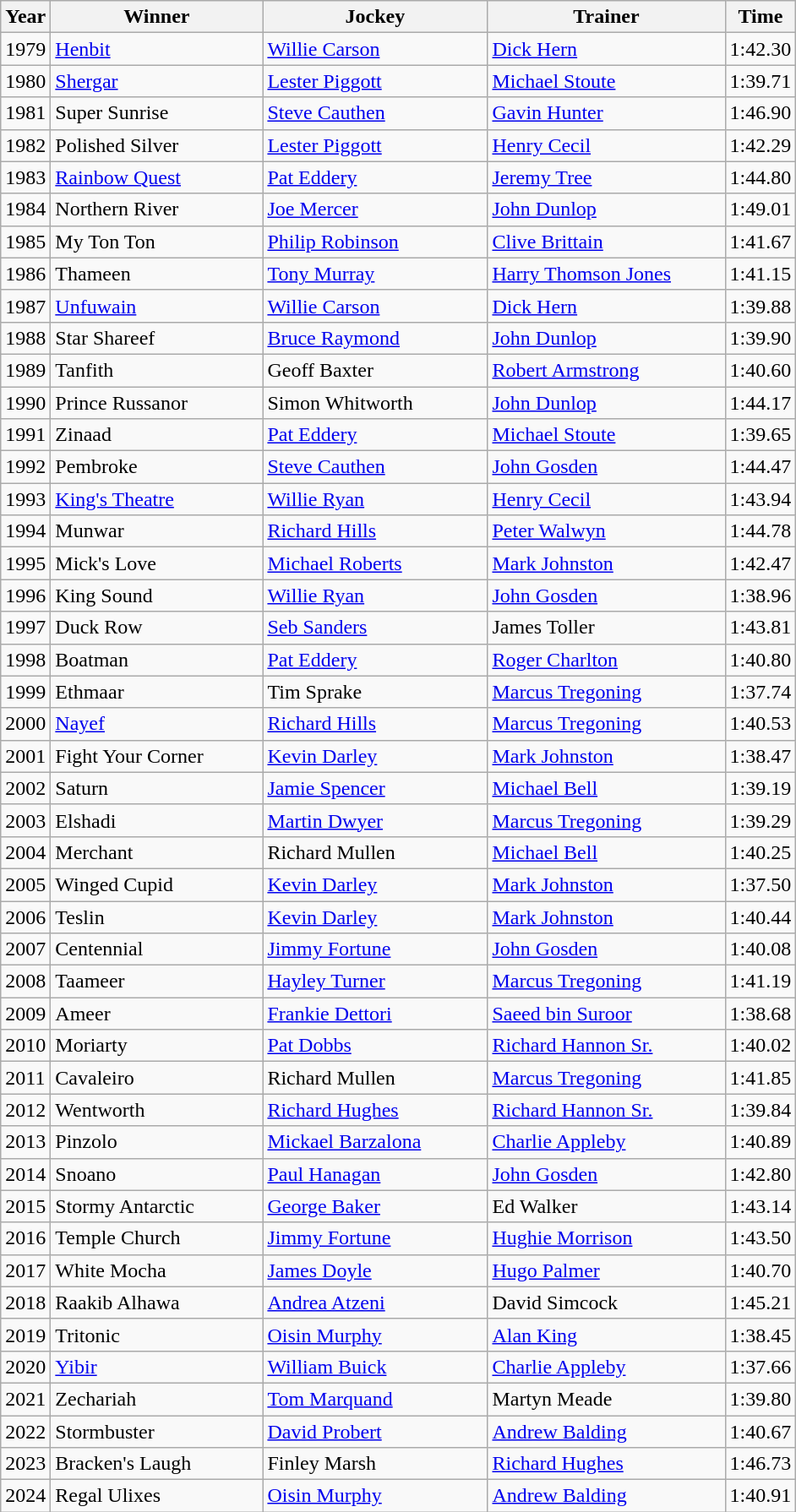<table class = "wikitable sortable">
<tr>
<th>Year</th>
<th>Winner</th>
<th>Jockey</th>
<th>Trainer</th>
<th>Time</th>
</tr>
<tr>
<td>1979</td>
<td width=160px><a href='#'>Henbit</a></td>
<td width=170px><a href='#'>Willie Carson</a></td>
<td width=180px><a href='#'>Dick Hern</a></td>
<td>1:42.30</td>
</tr>
<tr>
<td>1980</td>
<td><a href='#'>Shergar</a></td>
<td><a href='#'>Lester Piggott</a></td>
<td><a href='#'>Michael Stoute</a></td>
<td>1:39.71</td>
</tr>
<tr>
<td>1981</td>
<td>Super Sunrise</td>
<td><a href='#'>Steve Cauthen</a></td>
<td><a href='#'>Gavin Hunter</a></td>
<td>1:46.90</td>
</tr>
<tr>
<td>1982</td>
<td>Polished Silver</td>
<td><a href='#'>Lester Piggott</a></td>
<td><a href='#'>Henry Cecil</a></td>
<td>1:42.29</td>
</tr>
<tr>
<td>1983</td>
<td><a href='#'>Rainbow Quest</a></td>
<td><a href='#'>Pat Eddery</a></td>
<td><a href='#'>Jeremy Tree</a></td>
<td>1:44.80</td>
</tr>
<tr>
<td>1984</td>
<td>Northern River</td>
<td><a href='#'>Joe Mercer</a></td>
<td><a href='#'>John Dunlop</a></td>
<td>1:49.01</td>
</tr>
<tr>
<td>1985</td>
<td>My Ton Ton</td>
<td><a href='#'>Philip Robinson</a></td>
<td><a href='#'>Clive Brittain</a></td>
<td>1:41.67</td>
</tr>
<tr>
<td>1986</td>
<td>Thameen</td>
<td><a href='#'>Tony Murray</a></td>
<td><a href='#'>Harry Thomson Jones</a></td>
<td>1:41.15</td>
</tr>
<tr>
<td>1987</td>
<td><a href='#'>Unfuwain</a></td>
<td><a href='#'>Willie Carson</a></td>
<td><a href='#'>Dick Hern</a></td>
<td>1:39.88</td>
</tr>
<tr>
<td>1988</td>
<td>Star Shareef </td>
<td><a href='#'>Bruce Raymond</a></td>
<td><a href='#'>John Dunlop</a></td>
<td>1:39.90</td>
</tr>
<tr>
<td>1989</td>
<td>Tanfith</td>
<td>Geoff Baxter</td>
<td><a href='#'>Robert Armstrong</a></td>
<td>1:40.60</td>
</tr>
<tr>
<td>1990</td>
<td>Prince Russanor</td>
<td>Simon Whitworth</td>
<td><a href='#'>John Dunlop</a></td>
<td>1:44.17</td>
</tr>
<tr>
<td>1991</td>
<td>Zinaad</td>
<td><a href='#'>Pat Eddery</a></td>
<td><a href='#'>Michael Stoute</a></td>
<td>1:39.65</td>
</tr>
<tr>
<td>1992</td>
<td>Pembroke</td>
<td><a href='#'>Steve Cauthen</a></td>
<td><a href='#'>John Gosden</a></td>
<td>1:44.47</td>
</tr>
<tr>
<td>1993</td>
<td><a href='#'>King's Theatre</a></td>
<td><a href='#'>Willie Ryan</a></td>
<td><a href='#'>Henry Cecil</a></td>
<td>1:43.94</td>
</tr>
<tr>
<td>1994</td>
<td>Munwar</td>
<td><a href='#'>Richard Hills</a></td>
<td><a href='#'>Peter Walwyn</a></td>
<td>1:44.78</td>
</tr>
<tr>
<td>1995</td>
<td>Mick's Love</td>
<td><a href='#'>Michael Roberts</a></td>
<td><a href='#'>Mark Johnston</a></td>
<td>1:42.47</td>
</tr>
<tr>
<td>1996</td>
<td>King Sound</td>
<td><a href='#'>Willie Ryan</a></td>
<td><a href='#'>John Gosden</a></td>
<td>1:38.96</td>
</tr>
<tr>
<td>1997</td>
<td>Duck Row</td>
<td><a href='#'>Seb Sanders</a></td>
<td>James Toller</td>
<td>1:43.81</td>
</tr>
<tr>
<td>1998</td>
<td>Boatman</td>
<td><a href='#'>Pat Eddery</a></td>
<td><a href='#'>Roger Charlton</a></td>
<td>1:40.80</td>
</tr>
<tr>
<td>1999</td>
<td>Ethmaar</td>
<td>Tim Sprake</td>
<td><a href='#'>Marcus Tregoning</a></td>
<td>1:37.74</td>
</tr>
<tr>
<td>2000</td>
<td><a href='#'>Nayef</a></td>
<td><a href='#'>Richard Hills</a></td>
<td><a href='#'>Marcus Tregoning</a></td>
<td>1:40.53</td>
</tr>
<tr>
<td>2001</td>
<td>Fight Your Corner</td>
<td><a href='#'>Kevin Darley</a></td>
<td><a href='#'>Mark Johnston</a></td>
<td>1:38.47</td>
</tr>
<tr>
<td>2002</td>
<td>Saturn</td>
<td><a href='#'>Jamie Spencer</a></td>
<td><a href='#'>Michael Bell</a></td>
<td>1:39.19</td>
</tr>
<tr>
<td>2003</td>
<td>Elshadi</td>
<td><a href='#'>Martin Dwyer</a></td>
<td><a href='#'>Marcus Tregoning</a></td>
<td>1:39.29</td>
</tr>
<tr>
<td>2004</td>
<td>Merchant</td>
<td>Richard Mullen</td>
<td><a href='#'>Michael Bell</a></td>
<td>1:40.25</td>
</tr>
<tr>
<td>2005</td>
<td>Winged Cupid</td>
<td><a href='#'>Kevin Darley</a></td>
<td><a href='#'>Mark Johnston</a></td>
<td>1:37.50</td>
</tr>
<tr>
<td>2006</td>
<td>Teslin</td>
<td><a href='#'>Kevin Darley</a></td>
<td><a href='#'>Mark Johnston</a></td>
<td>1:40.44</td>
</tr>
<tr>
<td>2007</td>
<td>Centennial</td>
<td><a href='#'>Jimmy Fortune</a></td>
<td><a href='#'>John Gosden</a></td>
<td>1:40.08</td>
</tr>
<tr>
<td>2008</td>
<td>Taameer</td>
<td><a href='#'>Hayley Turner</a></td>
<td><a href='#'>Marcus Tregoning</a></td>
<td>1:41.19</td>
</tr>
<tr>
<td>2009</td>
<td>Ameer</td>
<td><a href='#'>Frankie Dettori</a></td>
<td><a href='#'>Saeed bin Suroor</a></td>
<td>1:38.68</td>
</tr>
<tr>
<td>2010</td>
<td>Moriarty</td>
<td><a href='#'>Pat Dobbs</a></td>
<td><a href='#'>Richard Hannon Sr.</a></td>
<td>1:40.02</td>
</tr>
<tr>
<td>2011</td>
<td>Cavaleiro</td>
<td>Richard Mullen</td>
<td><a href='#'>Marcus Tregoning</a></td>
<td>1:41.85</td>
</tr>
<tr>
<td>2012</td>
<td>Wentworth</td>
<td><a href='#'>Richard Hughes</a></td>
<td><a href='#'>Richard Hannon Sr.</a></td>
<td>1:39.84</td>
</tr>
<tr>
<td>2013</td>
<td>Pinzolo</td>
<td><a href='#'>Mickael Barzalona</a></td>
<td><a href='#'>Charlie Appleby</a></td>
<td>1:40.89</td>
</tr>
<tr>
<td>2014</td>
<td>Snoano</td>
<td><a href='#'>Paul Hanagan</a></td>
<td><a href='#'>John Gosden</a></td>
<td>1:42.80</td>
</tr>
<tr>
<td>2015</td>
<td>Stormy Antarctic</td>
<td><a href='#'>George Baker</a></td>
<td>Ed Walker</td>
<td>1:43.14</td>
</tr>
<tr>
<td>2016</td>
<td>Temple Church</td>
<td><a href='#'>Jimmy Fortune</a></td>
<td><a href='#'>Hughie Morrison</a></td>
<td>1:43.50</td>
</tr>
<tr>
<td>2017</td>
<td>White Mocha</td>
<td><a href='#'>James Doyle</a></td>
<td><a href='#'>Hugo Palmer</a></td>
<td>1:40.70</td>
</tr>
<tr>
<td>2018</td>
<td>Raakib Alhawa</td>
<td><a href='#'>Andrea Atzeni</a></td>
<td>David Simcock</td>
<td>1:45.21</td>
</tr>
<tr>
<td>2019</td>
<td>Tritonic</td>
<td><a href='#'>Oisin Murphy</a></td>
<td><a href='#'>Alan King</a></td>
<td>1:38.45</td>
</tr>
<tr>
<td>2020</td>
<td><a href='#'>Yibir</a></td>
<td><a href='#'>William Buick</a></td>
<td><a href='#'>Charlie Appleby</a></td>
<td>1:37.66</td>
</tr>
<tr>
<td>2021</td>
<td>Zechariah</td>
<td><a href='#'>Tom Marquand</a></td>
<td>Martyn Meade</td>
<td>1:39.80</td>
</tr>
<tr>
<td>2022</td>
<td>Stormbuster</td>
<td><a href='#'>David Probert</a></td>
<td><a href='#'>Andrew Balding</a></td>
<td>1:40.67</td>
</tr>
<tr>
<td>2023</td>
<td>Bracken's Laugh</td>
<td>Finley Marsh</td>
<td><a href='#'>Richard Hughes</a></td>
<td>1:46.73</td>
</tr>
<tr>
<td>2024</td>
<td>Regal Ulixes</td>
<td><a href='#'>Oisin Murphy</a></td>
<td><a href='#'>Andrew Balding</a></td>
<td>1:40.91</td>
</tr>
</table>
